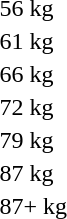<table>
<tr>
<td>56 kg</td>
<td></td>
<td></td>
<td></td>
</tr>
<tr>
<td>61 kg</td>
<td></td>
<td></td>
<td></td>
</tr>
<tr>
<td>66 kg</td>
<td></td>
<td></td>
<td></td>
</tr>
<tr>
<td>72 kg</td>
<td></td>
<td></td>
<td></td>
</tr>
<tr>
<td>79 kg</td>
<td></td>
<td></td>
<td></td>
</tr>
<tr>
<td>87 kg</td>
<td></td>
<td></td>
<td></td>
</tr>
<tr>
<td>87+ kg</td>
<td></td>
<td></td>
<td></td>
</tr>
</table>
